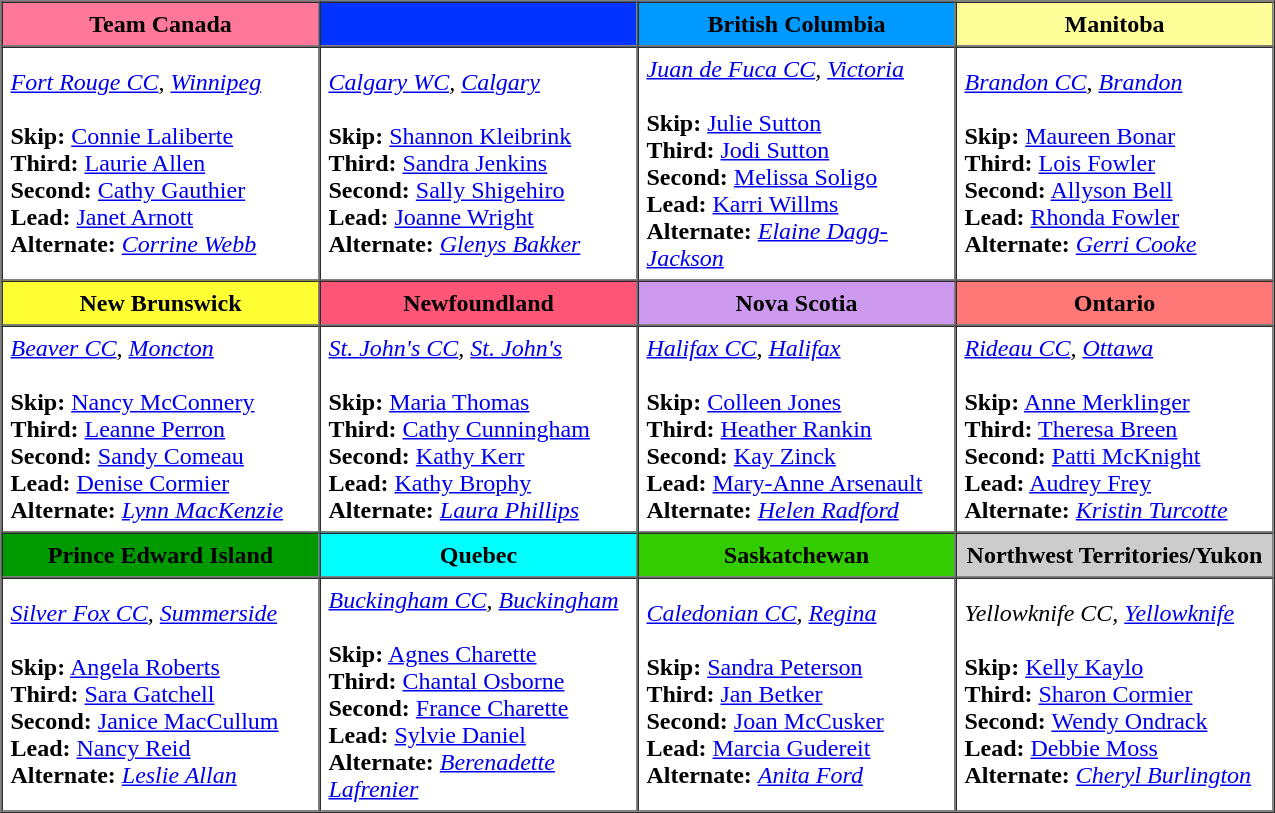<table border=1 cellpadding=5 cellspacing=0>
<tr>
<th bgcolor="#ff7799" width="200">Team Canada</th>
<th bgcolor="#0033ff" width="200"></th>
<th bgcolor="#0099ff" width="200">British Columbia</th>
<th bgcolor="#ffff99" width="200">Manitoba</th>
</tr>
<tr align=center>
<td align=left><em><a href='#'>Fort Rouge CC</a>, <a href='#'>Winnipeg</a></em> <br><br><strong>Skip:</strong>  <a href='#'>Connie Laliberte</a><br>
<strong>Third:</strong> <a href='#'>Laurie Allen</a><br>
<strong>Second:</strong> <a href='#'>Cathy Gauthier</a><br>
<strong>Lead:</strong> <a href='#'>Janet Arnott</a><br>
<strong>Alternate:</strong> <em><a href='#'>Corrine Webb</a></em></td>
<td align=left><em><a href='#'>Calgary WC</a>, <a href='#'>Calgary</a></em> <br><br><strong>Skip:</strong>  <a href='#'>Shannon Kleibrink</a><br>
<strong>Third:</strong> <a href='#'>Sandra Jenkins</a><br>
<strong>Second:</strong> <a href='#'>Sally Shigehiro</a><br>
<strong>Lead:</strong> <a href='#'>Joanne Wright</a><br>
<strong>Alternate:</strong> <em><a href='#'>Glenys Bakker</a></em></td>
<td align=left><em><a href='#'>Juan de Fuca CC</a>, <a href='#'>Victoria</a></em> <br><br><strong>Skip:</strong>  <a href='#'>Julie Sutton</a><br>
<strong>Third:</strong> <a href='#'>Jodi Sutton</a><br>
<strong>Second:</strong> <a href='#'>Melissa Soligo</a><br>
<strong>Lead:</strong> <a href='#'>Karri Willms</a><br>
<strong>Alternate:</strong> <em><a href='#'>Elaine Dagg-Jackson</a></em></td>
<td align=left><em><a href='#'>Brandon CC</a>, <a href='#'>Brandon</a></em> <br><br><strong>Skip:</strong>  <a href='#'>Maureen Bonar</a><br>
<strong>Third:</strong> <a href='#'>Lois Fowler</a><br>
<strong>Second:</strong> <a href='#'>Allyson Bell</a><br>
<strong>Lead:</strong> <a href='#'>Rhonda Fowler</a><br>
<strong>Alternate:</strong> <em><a href='#'>Gerri Cooke</a></em></td>
</tr>
<tr border=1 cellpadding=5 cellspacing=0>
<th bgcolor="#ffff33" width="200">New Brunswick</th>
<th bgcolor="#ff5577" width="200">Newfoundland</th>
<th bgcolor="#cc99ee" width="200">Nova Scotia</th>
<th bgcolor="#ff7777" width="200">Ontario</th>
</tr>
<tr align=center>
<td align=left><em><a href='#'>Beaver CC</a>, <a href='#'>Moncton</a></em> <br><br><strong>Skip:</strong>  <a href='#'>Nancy McConnery</a><br>
<strong>Third:</strong> <a href='#'>Leanne Perron</a><br>
<strong>Second:</strong> <a href='#'>Sandy Comeau</a><br>
<strong>Lead:</strong> <a href='#'>Denise Cormier</a><br>
<strong>Alternate:</strong> <em><a href='#'>Lynn MacKenzie</a></em></td>
<td align=left><em><a href='#'>St. John's CC</a>, <a href='#'>St. John's</a></em> <br><br><strong>Skip:</strong>  <a href='#'>Maria Thomas</a> <br>
<strong>Third:</strong> <a href='#'>Cathy Cunningham</a><br>
<strong>Second:</strong> <a href='#'>Kathy Kerr</a><br>
<strong>Lead:</strong> <a href='#'>Kathy Brophy</a><br>
<strong>Alternate:</strong> <em><a href='#'>Laura Phillips</a></em></td>
<td align=left><em><a href='#'>Halifax CC</a>, <a href='#'>Halifax</a></em> <br><br><strong>Skip:</strong>  <a href='#'>Colleen Jones</a><br>
<strong>Third:</strong> <a href='#'>Heather Rankin</a><br>
<strong>Second:</strong> <a href='#'>Kay Zinck</a><br>
<strong>Lead:</strong> <a href='#'>Mary-Anne Arsenault</a><br>
<strong>Alternate:</strong> <em><a href='#'>Helen Radford</a></em></td>
<td align=left><em><a href='#'>Rideau CC</a>, <a href='#'>Ottawa</a></em> <br><br><strong>Skip:</strong>  <a href='#'>Anne Merklinger</a><br>
<strong>Third:</strong> <a href='#'>Theresa Breen</a><br>
<strong>Second:</strong> <a href='#'>Patti McKnight</a><br>
<strong>Lead:</strong> <a href='#'>Audrey Frey</a><br>
<strong>Alternate:</strong> <em><a href='#'>Kristin Turcotte</a></em></td>
</tr>
<tr border=1 cellpadding=5 cellspacing=0>
<th bgcolor="#009900" width="200">Prince Edward Island</th>
<th bgcolor="#00ffff" width="200">Quebec</th>
<th bgcolor="#33cc00" width="200">Saskatchewan</th>
<th bgcolor="#cccccc" width="200">Northwest Territories/Yukon</th>
</tr>
<tr align=center>
<td align=left><em><a href='#'>Silver Fox CC</a>, <a href='#'>Summerside</a></em> <br><br><strong>Skip:</strong>  <a href='#'>Angela Roberts</a><br>
<strong>Third:</strong> <a href='#'>Sara Gatchell</a><br>
<strong>Second:</strong> <a href='#'>Janice MacCullum</a><br>
<strong>Lead:</strong> <a href='#'>Nancy Reid</a><br>
<strong>Alternate:</strong> <em><a href='#'>Leslie Allan</a></em></td>
<td align=left><em><a href='#'>Buckingham CC</a>, <a href='#'>Buckingham</a></em> <br><br><strong>Skip:</strong>  <a href='#'>Agnes Charette</a><br>
<strong>Third:</strong> <a href='#'>Chantal Osborne</a><br>
<strong>Second:</strong> <a href='#'>France Charette</a><br>
<strong>Lead:</strong> <a href='#'>Sylvie Daniel</a><br>
<strong>Alternate:</strong> <em><a href='#'>Berenadette Lafrenier</a></em></td>
<td align=left><em><a href='#'>Caledonian CC</a>, <a href='#'>Regina</a></em> <br><br><strong>Skip:</strong>  <a href='#'>Sandra Peterson</a><br>
<strong>Third:</strong> <a href='#'>Jan Betker</a><br>
<strong>Second:</strong> <a href='#'>Joan McCusker</a><br>
<strong>Lead:</strong> <a href='#'>Marcia Gudereit</a><br>
<strong>Alternate:</strong> <em><a href='#'>Anita Ford</a></em></td>
<td align=left><em>Yellowknife CC, <a href='#'>Yellowknife</a></em> <br><br><strong>Skip:</strong>  <a href='#'>Kelly Kaylo</a><br>
<strong>Third:</strong> <a href='#'>Sharon Cormier</a><br>
<strong>Second:</strong> <a href='#'>Wendy Ondrack</a><br>
<strong>Lead:</strong> <a href='#'>Debbie Moss</a><br>
<strong>Alternate:</strong> <em><a href='#'>Cheryl Burlington</a></em></td>
</tr>
</table>
